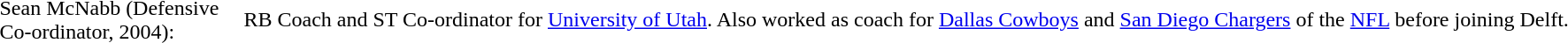<table>
<tr>
<th></th>
<th width="180"></th>
<th></th>
</tr>
<tr>
<td></td>
<td>Sean McNabb (Defensive Co-ordinator, 2004):</td>
<td>RB Coach and ST Co-ordinator for <a href='#'>University of Utah</a>. Also worked as coach for <a href='#'>Dallas Cowboys</a> and <a href='#'>San Diego Chargers</a> of the <a href='#'>NFL</a> before joining Delft.</td>
</tr>
</table>
